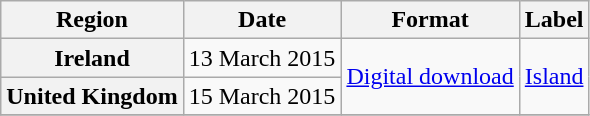<table class="wikitable plainrowheaders">
<tr>
<th scope="col">Region</th>
<th scope="col">Date</th>
<th scope="col">Format</th>
<th scope="col">Label</th>
</tr>
<tr>
<th scope="row">Ireland</th>
<td>13 March 2015</td>
<td rowspan="2"><a href='#'>Digital download</a></td>
<td rowspan="2"><a href='#'>Island</a></td>
</tr>
<tr>
<th scope="row">United Kingdom</th>
<td>15 March 2015</td>
</tr>
<tr>
</tr>
</table>
